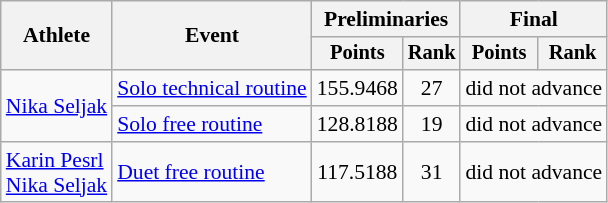<table class="wikitable" style="text-align:center; font-size:90%;">
<tr>
<th rowspan="2">Athlete</th>
<th rowspan="2">Event</th>
<th colspan="2">Preliminaries</th>
<th colspan="2">Final</th>
</tr>
<tr style="font-size:95%">
<th>Points</th>
<th>Rank</th>
<th>Points</th>
<th>Rank</th>
</tr>
<tr>
<td align=left rowspan=2><a href='#'>Nika Seljak</a></td>
<td align=left><a href='#'>Solo technical routine</a></td>
<td>155.9468</td>
<td>27</td>
<td colspan=2>did not advance</td>
</tr>
<tr>
<td align=left><a href='#'>Solo free routine</a></td>
<td>128.8188</td>
<td>19</td>
<td colspan=2>did not advance</td>
</tr>
<tr>
<td align=left><a href='#'>Karin Pesrl</a> <br> <a href='#'>Nika Seljak</a></td>
<td align=left><a href='#'>Duet free routine</a></td>
<td>117.5188</td>
<td>31</td>
<td colspan=2>did not advance</td>
</tr>
</table>
